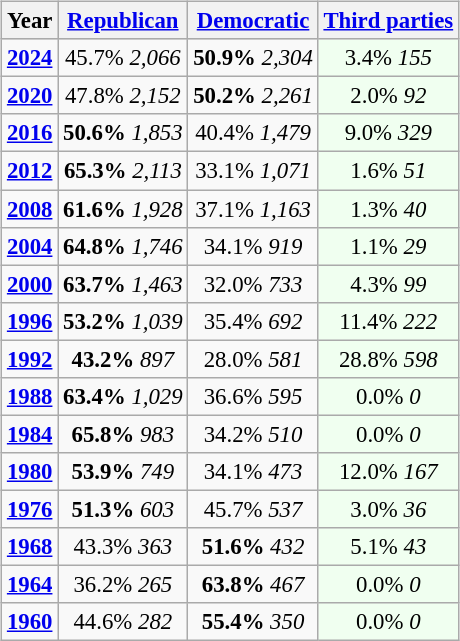<table class="wikitable" style="float:right; font-size:95%;">
<tr bgcolor=lightgrey>
<th>Year</th>
<th><a href='#'>Republican</a></th>
<th><a href='#'>Democratic</a></th>
<th><a href='#'>Third parties</a></th>
</tr>
<tr>
<td style="text-align:center;" ><strong><a href='#'>2024</a></strong></td>
<td style="text-align:center;" >45.7% <em>2,066</em></td>
<td style="text-align:center;" ><strong>50.9%</strong> <em>2,304</em></td>
<td style="text-align:center; background:honeyDew;">3.4% <em>155</em></td>
</tr>
<tr>
<td style="text-align:center;" ><strong><a href='#'>2020</a></strong></td>
<td style="text-align:center;" >47.8% <em>2,152</em></td>
<td style="text-align:center;" ><strong>50.2%</strong> <em>2,261</em></td>
<td style="text-align:center; background:honeyDew;">2.0% <em>92</em></td>
</tr>
<tr>
<td style="text-align:center;" ><strong><a href='#'>2016</a></strong></td>
<td style="text-align:center;" ><strong>50.6%</strong> <em>1,853</em></td>
<td style="text-align:center;" >40.4% <em>1,479</em></td>
<td style="text-align:center; background:honeyDew;">9.0% <em>329</em></td>
</tr>
<tr>
<td style="text-align:center;" ><strong><a href='#'>2012</a></strong></td>
<td style="text-align:center;" ><strong>65.3%</strong> <em>2,113</em></td>
<td style="text-align:center;" >33.1% <em>1,071</em></td>
<td style="text-align:center; background:honeyDew;">1.6% <em>51</em></td>
</tr>
<tr>
<td style="text-align:center;" ><strong><a href='#'>2008</a></strong></td>
<td style="text-align:center;" ><strong>61.6%</strong> <em>1,928</em></td>
<td style="text-align:center;" >37.1% <em>1,163</em></td>
<td style="text-align:center; background:honeyDew;">1.3% <em>40</em></td>
</tr>
<tr>
<td style="text-align:center;" ><strong><a href='#'>2004</a></strong></td>
<td style="text-align:center;" ><strong>64.8%</strong> <em>1,746</em></td>
<td style="text-align:center;" >34.1% <em>919</em></td>
<td style="text-align:center; background:honeyDew;">1.1% <em>29</em></td>
</tr>
<tr>
<td style="text-align:center;" ><strong><a href='#'>2000</a></strong></td>
<td style="text-align:center;" ><strong>63.7%</strong> <em>1,463</em></td>
<td style="text-align:center;" >32.0% <em>733</em></td>
<td style="text-align:center; background:honeyDew;">4.3% <em>99</em></td>
</tr>
<tr>
<td style="text-align:center;" ><strong><a href='#'>1996</a></strong></td>
<td style="text-align:center;" ><strong>53.2%</strong> <em>1,039</em></td>
<td style="text-align:center;" >35.4% <em>692</em></td>
<td style="text-align:center; background:honeyDew;">11.4% <em>222</em></td>
</tr>
<tr>
<td style="text-align:center;" ><strong><a href='#'>1992</a></strong></td>
<td style="text-align:center;" ><strong>43.2%</strong> <em>897</em></td>
<td style="text-align:center;" >28.0% <em>581</em></td>
<td style="text-align:center; background:honeyDew;">28.8% <em>598</em></td>
</tr>
<tr>
<td style="text-align:center;" ><strong><a href='#'>1988</a></strong></td>
<td style="text-align:center;" ><strong>63.4%</strong> <em>1,029</em></td>
<td style="text-align:center;" >36.6% <em>595</em></td>
<td style="text-align:center; background:honeyDew;">0.0% <em>0</em></td>
</tr>
<tr>
<td style="text-align:center;" ><strong><a href='#'>1984</a></strong></td>
<td style="text-align:center;" ><strong>65.8%</strong> <em>983</em></td>
<td style="text-align:center;" >34.2% <em>510</em></td>
<td style="text-align:center; background:honeyDew;">0.0% <em>0</em></td>
</tr>
<tr>
<td style="text-align:center;" ><strong><a href='#'>1980</a></strong></td>
<td style="text-align:center;" ><strong>53.9%</strong> <em>749</em></td>
<td style="text-align:center;" >34.1% <em>473</em></td>
<td style="text-align:center; background:honeyDew;">12.0% <em>167</em></td>
</tr>
<tr>
<td style="text-align:center;" ><strong><a href='#'>1976</a></strong></td>
<td style="text-align:center;" ><strong>51.3%</strong> <em>603</em></td>
<td style="text-align:center;" >45.7% <em>537</em></td>
<td style="text-align:center; background:honeyDew;">3.0% <em>36</em></td>
</tr>
<tr>
<td style="text-align:center;" ><strong><a href='#'>1968</a></strong></td>
<td style="text-align:center;" >43.3% <em>363</em></td>
<td style="text-align:center;" ><strong>51.6%</strong> <em>432</em></td>
<td style="text-align:center; background:honeyDew;">5.1% <em>43</em></td>
</tr>
<tr>
<td style="text-align:center;" ><strong><a href='#'>1964</a></strong></td>
<td style="text-align:center;" >36.2% <em>265</em></td>
<td style="text-align:center;" ><strong>63.8%</strong> <em>467</em></td>
<td style="text-align:center; background:honeyDew;">0.0% <em>0</em></td>
</tr>
<tr>
<td style="text-align:center;" ><strong><a href='#'>1960</a></strong></td>
<td style="text-align:center;" >44.6% <em>282</em></td>
<td style="text-align:center;" ><strong>55.4%</strong> <em>350</em></td>
<td style="text-align:center; background:honeyDew;">0.0% <em>0</em></td>
</tr>
</table>
